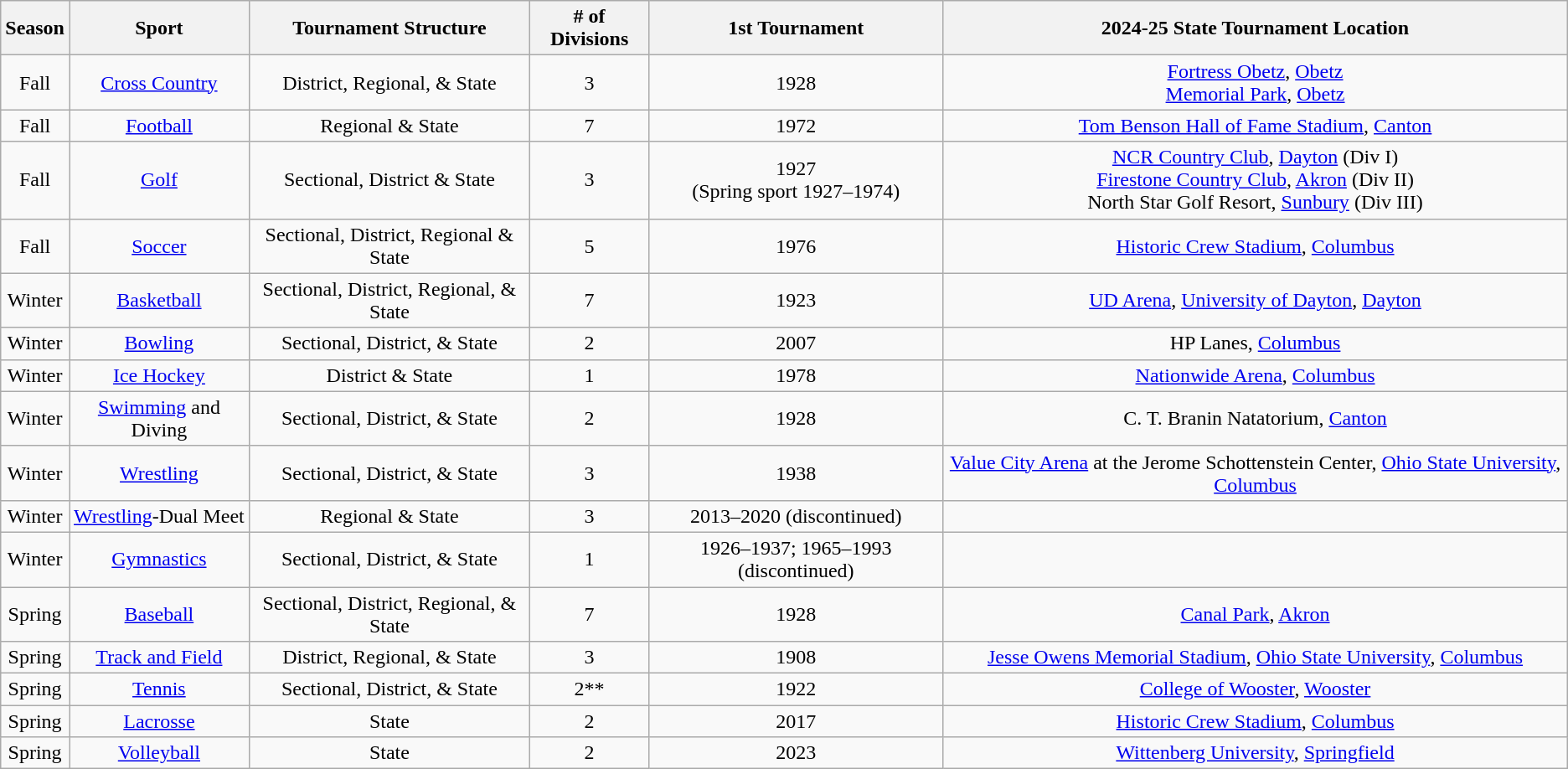<table class="wikitable" style="text-align:center">
<tr>
<th>Season</th>
<th>Sport</th>
<th>Tournament Structure</th>
<th># of Divisions</th>
<th>1st Tournament</th>
<th>2024-25 State Tournament Location</th>
</tr>
<tr>
<td>Fall</td>
<td><a href='#'>Cross Country</a></td>
<td>District, Regional, & State</td>
<td>3</td>
<td>1928</td>
<td><a href='#'>Fortress Obetz</a>, <a href='#'>Obetz</a><br><a href='#'>Memorial Park</a>, <a href='#'>Obetz</a></td>
</tr>
<tr>
<td>Fall</td>
<td><a href='#'>Football</a></td>
<td>Regional & State</td>
<td>7</td>
<td>1972</td>
<td><a href='#'>Tom Benson Hall of Fame Stadium</a>, <a href='#'>Canton</a></td>
</tr>
<tr>
<td>Fall</td>
<td><a href='#'>Golf</a></td>
<td>Sectional, District & State</td>
<td>3</td>
<td>1927<br>(Spring sport 1927–1974)</td>
<td><a href='#'>NCR Country Club</a>, <a href='#'>Dayton</a> (Div I)<br><a href='#'>Firestone Country Club</a>, <a href='#'>Akron</a> (Div II)<br>North Star Golf Resort, <a href='#'>Sunbury</a> (Div III)</td>
</tr>
<tr>
<td>Fall</td>
<td><a href='#'>Soccer</a></td>
<td>Sectional, District, Regional & State</td>
<td>5</td>
<td>1976</td>
<td><a href='#'>Historic Crew Stadium</a>, <a href='#'>Columbus</a></td>
</tr>
<tr>
<td>Winter</td>
<td><a href='#'>Basketball</a></td>
<td>Sectional, District, Regional, & State</td>
<td>7</td>
<td>1923</td>
<td><a href='#'>UD Arena</a>, <a href='#'>University of Dayton</a>, <a href='#'>Dayton</a></td>
</tr>
<tr>
<td>Winter</td>
<td><a href='#'>Bowling</a></td>
<td>Sectional, District, & State</td>
<td>2</td>
<td>2007</td>
<td>HP Lanes, <a href='#'>Columbus</a></td>
</tr>
<tr>
<td>Winter</td>
<td><a href='#'>Ice Hockey</a></td>
<td>District & State</td>
<td>1</td>
<td>1978</td>
<td><a href='#'>Nationwide Arena</a>, <a href='#'>Columbus</a></td>
</tr>
<tr>
<td>Winter</td>
<td><a href='#'>Swimming</a> and Diving</td>
<td>Sectional, District, & State</td>
<td>2</td>
<td>1928</td>
<td>C. T. Branin Natatorium, <a href='#'>Canton</a></td>
</tr>
<tr>
<td>Winter</td>
<td><a href='#'>Wrestling</a></td>
<td>Sectional, District, & State</td>
<td>3</td>
<td>1938</td>
<td><a href='#'>Value City Arena</a> at the Jerome Schottenstein Center, <a href='#'>Ohio State University</a>, <a href='#'>Columbus</a></td>
</tr>
<tr>
<td>Winter</td>
<td><a href='#'>Wrestling</a>-Dual Meet</td>
<td>Regional & State</td>
<td>3</td>
<td>2013–2020 (discontinued)</td>
<td></td>
</tr>
<tr>
<td>Winter</td>
<td><a href='#'>Gymnastics</a></td>
<td>Sectional, District, & State</td>
<td>1</td>
<td>1926–1937; 1965–1993 (discontinued)</td>
<td></td>
</tr>
<tr>
<td>Spring</td>
<td><a href='#'>Baseball</a></td>
<td>Sectional, District, Regional, & State</td>
<td>7</td>
<td>1928</td>
<td><a href='#'>Canal Park</a>, <a href='#'>Akron</a></td>
</tr>
<tr>
<td>Spring</td>
<td><a href='#'>Track and Field</a></td>
<td>District, Regional, & State</td>
<td>3</td>
<td>1908</td>
<td><a href='#'>Jesse Owens Memorial Stadium</a>, <a href='#'>Ohio State University</a>, <a href='#'>Columbus</a></td>
</tr>
<tr>
<td>Spring</td>
<td><a href='#'>Tennis</a></td>
<td>Sectional, District, & State</td>
<td>2**</td>
<td>1922</td>
<td><a href='#'>College of Wooster</a>, <a href='#'>Wooster</a></td>
</tr>
<tr>
<td>Spring</td>
<td><a href='#'>Lacrosse</a></td>
<td>State</td>
<td>2</td>
<td>2017</td>
<td><a href='#'>Historic Crew Stadium</a>, <a href='#'>Columbus</a></td>
</tr>
<tr>
<td>Spring</td>
<td><a href='#'>Volleyball</a></td>
<td>State</td>
<td>2</td>
<td>2023</td>
<td><a href='#'>Wittenberg University</a>, <a href='#'>Springfield</a></td>
</tr>
</table>
